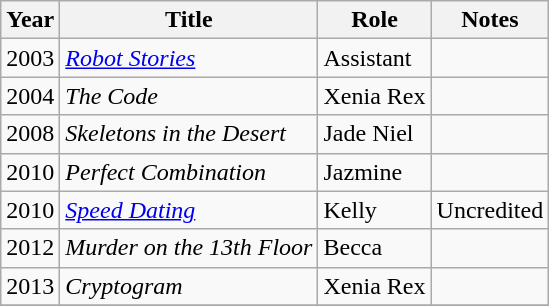<table class="wikitable sortable">
<tr>
<th>Year</th>
<th>Title</th>
<th>Role</th>
<th>Notes</th>
</tr>
<tr>
<td>2003</td>
<td><em><a href='#'>Robot Stories</a></em></td>
<td>Assistant</td>
<td></td>
</tr>
<tr>
<td>2004</td>
<td><em>The Code</em></td>
<td>Xenia Rex</td>
<td></td>
</tr>
<tr>
<td>2008</td>
<td><em>Skeletons in the Desert</em></td>
<td>Jade Niel</td>
<td></td>
</tr>
<tr>
<td>2010</td>
<td><em>Perfect Combination</em></td>
<td>Jazmine</td>
<td></td>
</tr>
<tr>
<td>2010</td>
<td><em><a href='#'>Speed Dating</a></em></td>
<td>Kelly</td>
<td>Uncredited</td>
</tr>
<tr>
<td>2012</td>
<td><em>Murder on the 13th Floor</em></td>
<td>Becca</td>
<td></td>
</tr>
<tr>
<td>2013</td>
<td><em>Cryptogram</em></td>
<td>Xenia Rex</td>
<td></td>
</tr>
<tr>
</tr>
</table>
